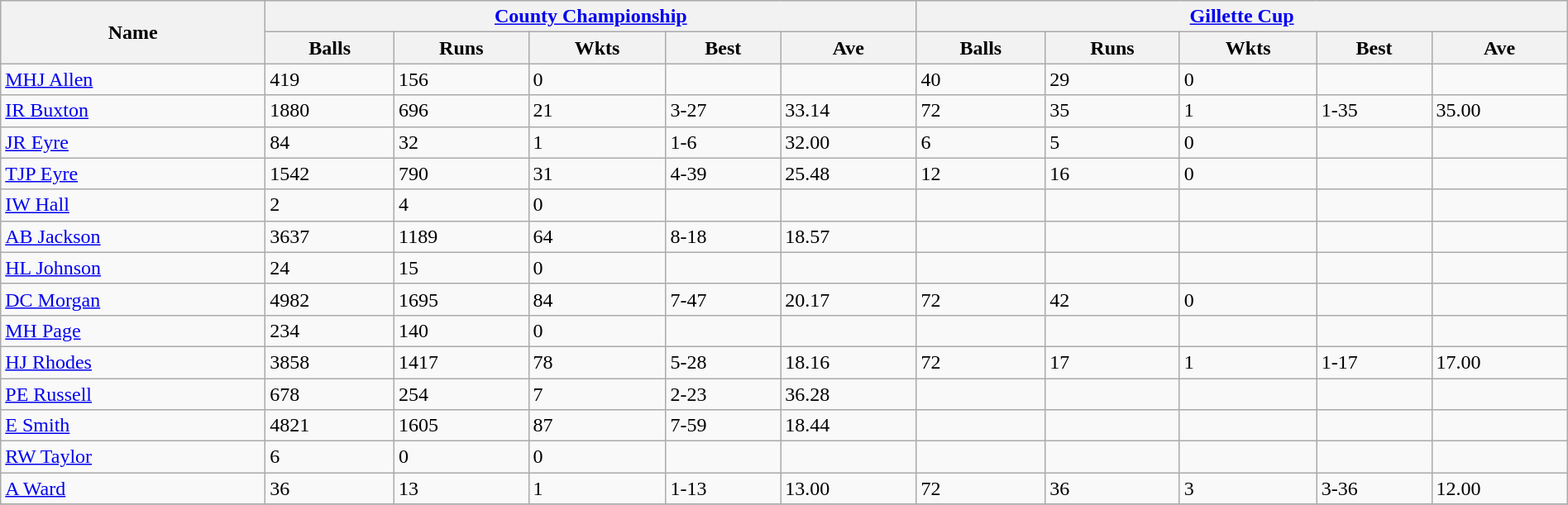<table class="wikitable" width="100%">
<tr bgcolor="#efefef">
<th rowspan=2>Name</th>
<th colspan=5><a href='#'>County Championship</a></th>
<th colspan=5><a href='#'>Gillette Cup</a></th>
</tr>
<tr>
<th>Balls</th>
<th>Runs</th>
<th>Wkts</th>
<th>Best</th>
<th>Ave</th>
<th>Balls</th>
<th>Runs</th>
<th>Wkts</th>
<th>Best</th>
<th>Ave</th>
</tr>
<tr>
<td><a href='#'>MHJ Allen</a></td>
<td>419</td>
<td>156</td>
<td>0</td>
<td></td>
<td></td>
<td>40</td>
<td>29</td>
<td>0</td>
<td></td>
<td></td>
</tr>
<tr>
<td><a href='#'>IR Buxton</a></td>
<td>1880</td>
<td>696</td>
<td>21</td>
<td>3-27</td>
<td>33.14</td>
<td>72</td>
<td>35</td>
<td>1</td>
<td>1-35</td>
<td>35.00</td>
</tr>
<tr>
<td><a href='#'>JR Eyre</a></td>
<td>84</td>
<td>32</td>
<td>1</td>
<td>1-6</td>
<td>32.00</td>
<td>6</td>
<td>5</td>
<td>0</td>
<td></td>
<td></td>
</tr>
<tr>
<td><a href='#'>TJP Eyre</a></td>
<td>1542</td>
<td>790</td>
<td>31</td>
<td>4-39</td>
<td>25.48</td>
<td>12</td>
<td>16</td>
<td>0</td>
<td></td>
<td></td>
</tr>
<tr>
<td><a href='#'>IW Hall</a></td>
<td>2</td>
<td>4</td>
<td>0</td>
<td></td>
<td></td>
<td></td>
<td></td>
<td></td>
<td></td>
<td></td>
</tr>
<tr>
<td><a href='#'>AB Jackson</a></td>
<td>3637</td>
<td>1189</td>
<td>64</td>
<td>8-18</td>
<td>18.57</td>
<td></td>
<td></td>
<td></td>
<td></td>
<td></td>
</tr>
<tr>
<td><a href='#'>HL Johnson</a></td>
<td>24</td>
<td>15</td>
<td>0</td>
<td></td>
<td></td>
<td></td>
<td></td>
<td></td>
<td></td>
<td></td>
</tr>
<tr>
<td><a href='#'>DC Morgan</a></td>
<td>4982</td>
<td>1695</td>
<td>84</td>
<td>7-47</td>
<td>20.17</td>
<td>72</td>
<td>42</td>
<td>0</td>
<td></td>
<td></td>
</tr>
<tr>
<td><a href='#'>MH Page</a></td>
<td>234</td>
<td>140</td>
<td>0</td>
<td></td>
<td></td>
<td></td>
<td></td>
<td></td>
<td></td>
<td></td>
</tr>
<tr>
<td><a href='#'>HJ Rhodes</a></td>
<td>3858</td>
<td>1417</td>
<td>78</td>
<td>5-28</td>
<td>18.16</td>
<td>72</td>
<td>17</td>
<td>1</td>
<td>1-17</td>
<td>17.00</td>
</tr>
<tr>
<td><a href='#'>PE Russell</a></td>
<td>678</td>
<td>254</td>
<td>7</td>
<td>2-23</td>
<td>36.28</td>
<td></td>
<td></td>
<td></td>
<td></td>
<td></td>
</tr>
<tr>
<td><a href='#'>E Smith</a></td>
<td>4821</td>
<td>1605</td>
<td>87</td>
<td>7-59</td>
<td>18.44</td>
<td></td>
<td></td>
<td></td>
<td></td>
<td></td>
</tr>
<tr>
<td><a href='#'>RW Taylor</a></td>
<td>6</td>
<td>0</td>
<td>0</td>
<td></td>
<td></td>
<td></td>
<td></td>
<td></td>
<td></td>
<td></td>
</tr>
<tr>
<td><a href='#'>A Ward</a></td>
<td>36</td>
<td>13</td>
<td>1</td>
<td>1-13</td>
<td>13.00</td>
<td>72</td>
<td>36</td>
<td>3</td>
<td>3-36</td>
<td>12.00</td>
</tr>
<tr>
</tr>
</table>
